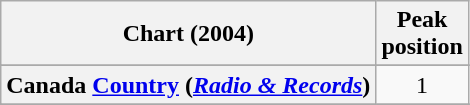<table class="wikitable sortable plainrowheaders" style="text-align:center">
<tr>
<th scope="col">Chart (2004)</th>
<th scope="col">Peak<br>position</th>
</tr>
<tr>
</tr>
<tr>
<th scope="row">Canada <a href='#'>Country</a> (<em><a href='#'>Radio & Records</a></em>)</th>
<td>1</td>
</tr>
<tr>
</tr>
<tr>
</tr>
<tr>
</tr>
<tr>
</tr>
<tr>
</tr>
</table>
